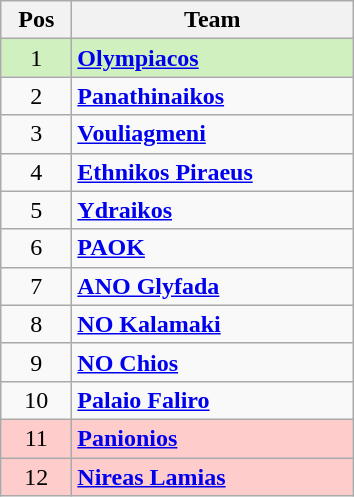<table class="wikitable sortable" style="text-align:center">
<tr>
<th width="40">Pos</th>
<th width="180">Team</th>
</tr>
<tr style="background: #D0F0C0;">
<td>1</td>
<td align=left><strong> <a href='#'>Olympiacos</a> </strong></td>
</tr>
<tr>
<td>2</td>
<td align=left><strong> <a href='#'>Panathinaikos</a></strong></td>
</tr>
<tr>
<td>3</td>
<td align=left><strong> <a href='#'>Vouliagmeni</a></strong></td>
</tr>
<tr>
<td>4</td>
<td align=left><strong> <a href='#'>Ethnikos Piraeus</a> </strong></td>
</tr>
<tr>
<td>5</td>
<td align=left><strong> <a href='#'>Ydraikos</a></strong></td>
</tr>
<tr>
<td>6</td>
<td align=left><strong> <a href='#'>PAOK</a></strong></td>
</tr>
<tr>
<td>7</td>
<td align=left><strong> <a href='#'>ANO Glyfada</a> </strong></td>
</tr>
<tr>
<td>8</td>
<td align=left><strong> <a href='#'>NO Kalamaki</a></strong></td>
</tr>
<tr>
<td>9</td>
<td align=left><strong> <a href='#'>NO Chios</a> </strong></td>
</tr>
<tr>
<td>10</td>
<td align=left><strong> <a href='#'>Palaio Faliro</a> </strong></td>
</tr>
<tr style="background: #FFCCCC;">
<td>11</td>
<td align=left><strong> <a href='#'>Panionios</a> </strong></td>
</tr>
<tr style="background: #FFCCCC;">
<td>12</td>
<td align=left><strong> <a href='#'>Nireas Lamias</a> </strong></td>
</tr>
</table>
